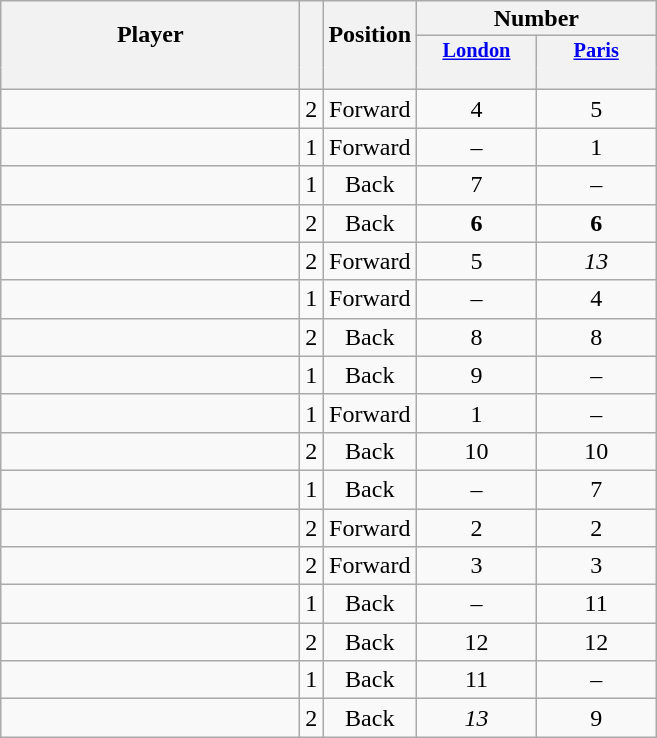<table class="wikitable sortable" style="text-align:center;">
<tr>
<th rowspan=2 style="border-bottom:0px; width:12em;">Player</th>
<th rowspan=2 style="border-bottom:0px;"></th>
<th rowspan=2 style="border-bottom:0px;">Position</th>
<th colspan=2 style="padding:2px;">Number</th>
</tr>
<tr>
<th style="vertical-align:top;width:5.5em;border-bottom:1px solid transparent;padding:2px;font-size:85%;"><a href='#'>London</a></th>
<th style="vertical-align:top;width:5.5em;border-bottom:1px solid transparent;padding:2px;font-size:85%;"><a href='#'>Paris</a></th>
</tr>
<tr style="line-height:8px;">
<th style="border-top:1px solid transparent;"></th>
<th style="border-top:1px solid transparent;"> </th>
<th style="border-top:1px solid transparent;"> </th>
<th data-sort-type="number" style="border-top:0px;"></th>
<th data-sort-type="number" style="border-top:0px;"></th>
</tr>
<tr>
<td align=left></td>
<td>2</td>
<td>Forward</td>
<td>4</td>
<td>5</td>
</tr>
<tr>
<td align=left></td>
<td>1</td>
<td>Forward</td>
<td>–</td>
<td>1</td>
</tr>
<tr>
<td align=left></td>
<td>1</td>
<td>Back</td>
<td>7</td>
<td>–</td>
</tr>
<tr>
<td align=left></td>
<td>2</td>
<td>Back</td>
<td><strong>6</strong></td>
<td><strong>6</strong></td>
</tr>
<tr>
<td align=left></td>
<td>2</td>
<td>Forward</td>
<td>5</td>
<td><em>13</em></td>
</tr>
<tr>
<td align=left></td>
<td>1</td>
<td>Forward</td>
<td>–</td>
<td>4</td>
</tr>
<tr>
<td align=left></td>
<td>2</td>
<td>Back</td>
<td>8</td>
<td>8</td>
</tr>
<tr>
<td align=left></td>
<td>1</td>
<td>Back</td>
<td>9</td>
<td>–</td>
</tr>
<tr>
<td align=left></td>
<td>1</td>
<td>Forward</td>
<td>1</td>
<td>–</td>
</tr>
<tr>
<td align=left></td>
<td>2</td>
<td>Back</td>
<td>10</td>
<td>10</td>
</tr>
<tr>
<td align=left></td>
<td>1</td>
<td>Back</td>
<td>–</td>
<td>7</td>
</tr>
<tr>
<td align=left></td>
<td>2</td>
<td>Forward</td>
<td>2</td>
<td>2</td>
</tr>
<tr>
<td align=left></td>
<td>2</td>
<td>Forward</td>
<td>3</td>
<td>3</td>
</tr>
<tr>
<td align=left></td>
<td>1</td>
<td>Back</td>
<td>–</td>
<td>11</td>
</tr>
<tr>
<td align=left></td>
<td>2</td>
<td>Back</td>
<td>12</td>
<td>12</td>
</tr>
<tr>
<td align=left></td>
<td>1</td>
<td>Back</td>
<td>11</td>
<td>–</td>
</tr>
<tr>
<td align=left></td>
<td>2</td>
<td>Back</td>
<td><em>13</em></td>
<td>9</td>
</tr>
</table>
